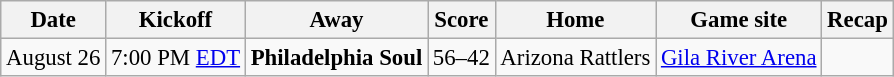<table class="wikitable" style="font-size: 95%;">
<tr>
<th>Date</th>
<th>Kickoff</th>
<th>Away</th>
<th>Score</th>
<th>Home</th>
<th>Game site</th>
<th>Recap</th>
</tr>
<tr>
<td align="center">August 26</td>
<td align="center">7:00 PM <a href='#'>EDT</a></td>
<td align="center"><strong>Philadelphia Soul</strong></td>
<td align="center">56–42</td>
<td align="center">Arizona Rattlers</td>
<td align="center"><a href='#'>Gila River Arena</a></td>
<td align="center"></td>
</tr>
</table>
